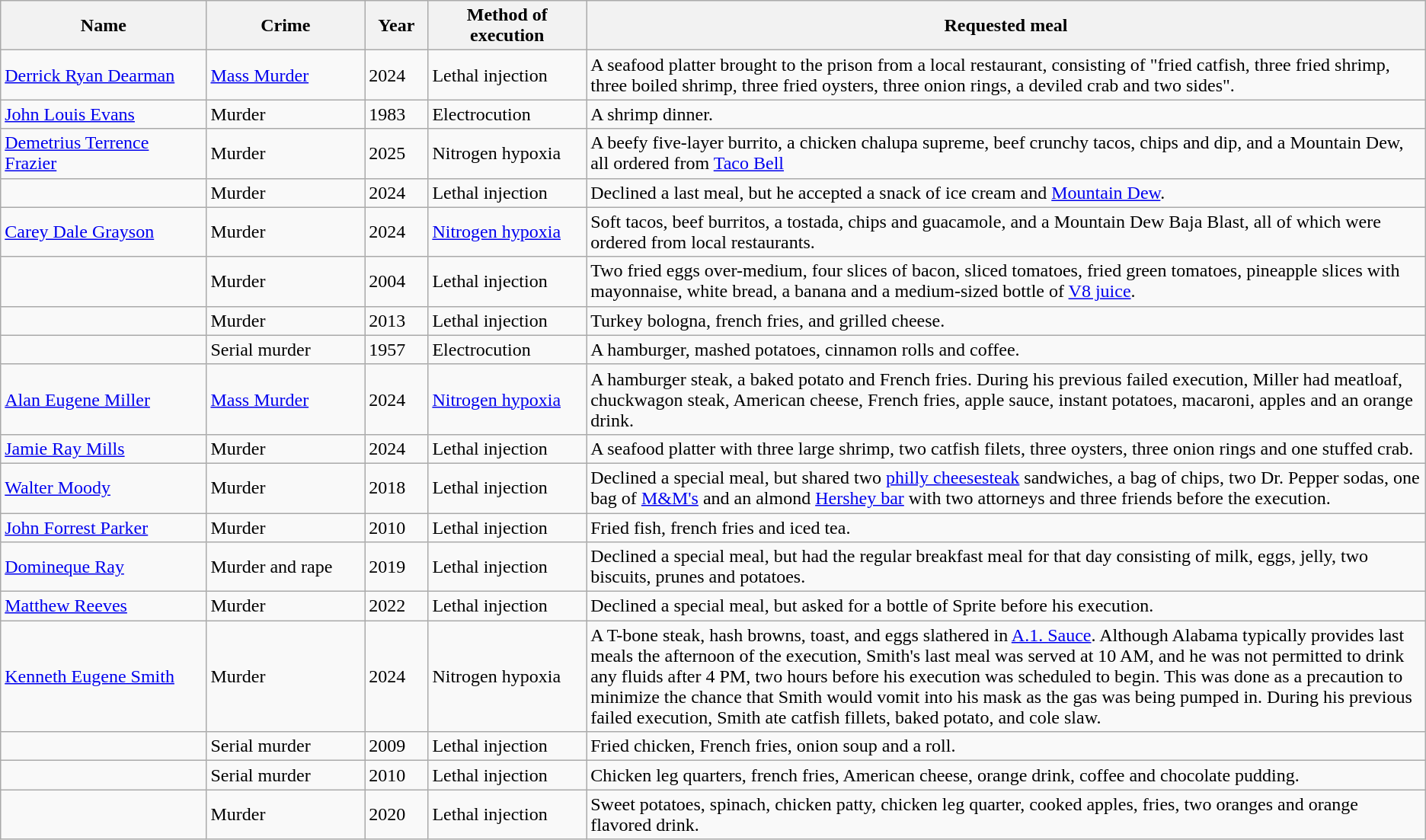<table class="wikitable sortable" style="font-size:100%; ">
<tr>
<th width="13%">Name</th>
<th width="10%">Crime</th>
<th width="4%">Year</th>
<th width="10%">Method of execution</th>
<th width="53%">Requested meal</th>
</tr>
<tr>
<td><a href='#'> Derrick Ryan Dearman</a></td>
<td><a href='#'>Mass Murder</a></td>
<td>2024</td>
<td>Lethal injection</td>
<td>A seafood platter brought to the prison from a local restaurant, consisting of "fried catfish, three fried shrimp, three boiled shrimp, three fried oysters, three onion rings, a deviled crab and two sides".</td>
</tr>
<tr>
<td><a href='#'>John Louis Evans</a></td>
<td>Murder</td>
<td>1983</td>
<td>Electrocution</td>
<td>A shrimp dinner.</td>
</tr>
<tr>
<td><a href='#'>Demetrius Terrence Frazier</a></td>
<td>Murder</td>
<td>2025</td>
<td>Nitrogen hypoxia</td>
<td>A beefy five-layer burrito, a chicken chalupa supreme, beef crunchy tacos, chips and dip, and a Mountain Dew, all ordered from <a href='#'>Taco Bell</a></td>
</tr>
<tr>
<td></td>
<td>Murder</td>
<td>2024</td>
<td>Lethal injection</td>
<td>Declined a last meal, but he accepted a snack of ice cream and <a href='#'>Mountain Dew</a>.</td>
</tr>
<tr>
<td><a href='#'>Carey Dale Grayson</a></td>
<td>Murder</td>
<td>2024</td>
<td><a href='#'>Nitrogen hypoxia</a></td>
<td>Soft tacos, beef burritos, a tostada, chips and guacamole, and a Mountain Dew Baja Blast, all of which were ordered from local restaurants.</td>
</tr>
<tr>
<td></td>
<td>Murder</td>
<td>2004</td>
<td>Lethal injection</td>
<td>Two fried eggs over-medium, four slices of bacon, sliced tomatoes, fried green tomatoes, pineapple slices with mayonnaise, white bread, a banana and a medium-sized bottle of <a href='#'>V8 juice</a>.</td>
</tr>
<tr>
<td></td>
<td>Murder</td>
<td>2013</td>
<td>Lethal injection</td>
<td>Turkey bologna, french fries, and grilled cheese.</td>
</tr>
<tr>
<td></td>
<td>Serial murder</td>
<td>1957</td>
<td>Electrocution</td>
<td>A hamburger, mashed potatoes, cinnamon rolls and coffee.</td>
</tr>
<tr>
<td><a href='#'>Alan Eugene Miller</a></td>
<td><a href='#'>Mass Murder</a></td>
<td>2024</td>
<td><a href='#'>Nitrogen hypoxia</a></td>
<td>A hamburger steak, a baked potato and French fries. During his previous failed execution, Miller had meatloaf, chuckwagon steak, American cheese, French fries, apple sauce, instant potatoes, macaroni, apples and an orange drink.</td>
</tr>
<tr>
<td><a href='#'>Jamie Ray Mills</a></td>
<td>Murder</td>
<td>2024</td>
<td>Lethal injection</td>
<td>A seafood platter with three large shrimp, two catfish filets, three oysters, three onion rings and one stuffed crab.</td>
</tr>
<tr>
<td><a href='#'>Walter Moody</a></td>
<td>Murder</td>
<td>2018</td>
<td>Lethal injection</td>
<td>Declined a special meal, but shared two <a href='#'>philly cheesesteak</a> sandwiches, a bag of chips, two Dr. Pepper sodas, one bag of <a href='#'>M&M's</a> and an almond <a href='#'>Hershey bar</a> with two attorneys and three friends before the execution.</td>
</tr>
<tr>
<td><a href='#'>John Forrest Parker</a></td>
<td>Murder</td>
<td>2010</td>
<td>Lethal injection</td>
<td>Fried fish, french fries and iced tea.</td>
</tr>
<tr>
<td><a href='#'>Domineque Ray</a></td>
<td>Murder and rape</td>
<td>2019</td>
<td>Lethal injection</td>
<td>Declined a special meal, but had the regular breakfast meal for that day consisting of milk, eggs, jelly, two biscuits, prunes and potatoes.</td>
</tr>
<tr>
<td><a href='#'>Matthew Reeves</a></td>
<td>Murder</td>
<td>2022</td>
<td>Lethal injection</td>
<td>Declined a special meal, but asked for a bottle of Sprite before his execution.</td>
</tr>
<tr>
<td><a href='#'>Kenneth Eugene Smith</a></td>
<td>Murder</td>
<td>2024</td>
<td>Nitrogen hypoxia</td>
<td>A T-bone steak, hash browns, toast, and eggs slathered in <a href='#'>A.1. Sauce</a>. Although Alabama typically provides last meals the afternoon of the execution, Smith's last meal was served at 10 AM, and he was not permitted to drink any fluids after 4 PM, two hours before his execution was scheduled to begin. This was done as a precaution to minimize the chance that Smith would vomit into his mask as the gas was being pumped in.  During his previous failed execution, Smith ate catfish fillets, baked potato, and cole slaw.</td>
</tr>
<tr>
<td></td>
<td>Serial murder</td>
<td>2009</td>
<td>Lethal injection</td>
<td>Fried chicken, French fries, onion soup and a roll.</td>
</tr>
<tr>
<td></td>
<td>Serial murder</td>
<td>2010</td>
<td>Lethal injection</td>
<td>Chicken leg quarters, french fries, American cheese, orange drink, coffee and chocolate pudding.</td>
</tr>
<tr>
<td></td>
<td>Murder</td>
<td>2020</td>
<td>Lethal injection</td>
<td>Sweet potatoes, spinach, chicken patty, chicken leg quarter, cooked apples, fries, two oranges and orange flavored drink.</td>
</tr>
</table>
